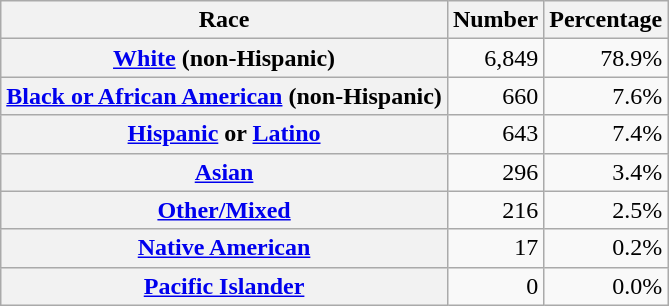<table class="wikitable" style="text-align:right">
<tr>
<th scope="col">Race</th>
<th scope="col">Number</th>
<th scope="col">Percentage</th>
</tr>
<tr>
<th scope="row"><a href='#'>White</a> (non-Hispanic)</th>
<td>6,849</td>
<td>78.9%</td>
</tr>
<tr>
<th scope="row"><a href='#'>Black or African American</a> (non-Hispanic)</th>
<td>660</td>
<td>7.6%</td>
</tr>
<tr>
<th scope="row"><a href='#'>Hispanic</a> or <a href='#'>Latino</a></th>
<td>643</td>
<td>7.4%</td>
</tr>
<tr>
<th scope="row"><a href='#'>Asian</a></th>
<td>296</td>
<td>3.4%</td>
</tr>
<tr>
<th><a href='#'>Other/Mixed</a></th>
<td>216</td>
<td>2.5%</td>
</tr>
<tr>
<th scope="row"><a href='#'>Native American</a></th>
<td>17</td>
<td>0.2%</td>
</tr>
<tr>
<th scope="row"><a href='#'>Pacific Islander</a></th>
<td>0</td>
<td>0.0%</td>
</tr>
</table>
